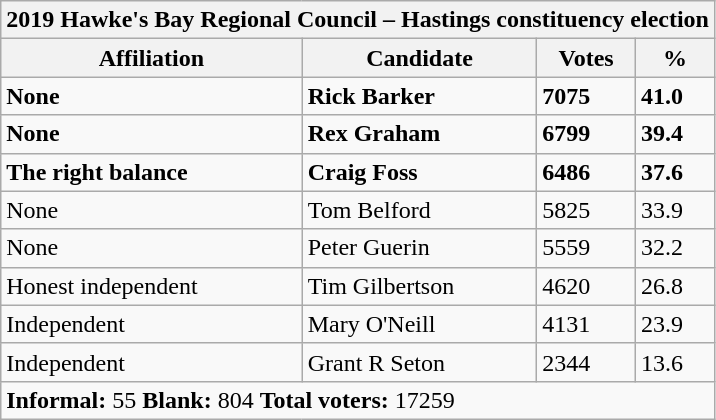<table class="wikitable">
<tr>
<th colspan="4">2019 Hawke's Bay Regional Council – Hastings constituency election</th>
</tr>
<tr>
<th>Affiliation</th>
<th>Candidate</th>
<th>Votes</th>
<th>%</th>
</tr>
<tr>
<td><strong>None</strong></td>
<td><strong>Rick Barker</strong></td>
<td><strong>7075</strong></td>
<td><strong>41.0</strong></td>
</tr>
<tr>
<td><strong>None</strong></td>
<td><strong>Rex Graham</strong></td>
<td><strong>6799</strong></td>
<td><strong>39.4</strong></td>
</tr>
<tr>
<td><strong>The right balance</strong></td>
<td><strong>Craig Foss</strong></td>
<td><strong>6486</strong></td>
<td><strong>37.6</strong></td>
</tr>
<tr>
<td>None</td>
<td>Tom Belford</td>
<td>5825</td>
<td>33.9</td>
</tr>
<tr>
<td>None</td>
<td>Peter Guerin</td>
<td>5559</td>
<td>32.2</td>
</tr>
<tr>
<td>Honest independent</td>
<td>Tim Gilbertson</td>
<td>4620</td>
<td>26.8</td>
</tr>
<tr>
<td>Independent</td>
<td>Mary O'Neill</td>
<td>4131</td>
<td>23.9</td>
</tr>
<tr>
<td>Independent</td>
<td>Grant R Seton</td>
<td>2344</td>
<td>13.6</td>
</tr>
<tr>
<td colspan="4"><strong>Informal:</strong> 55    <strong>Blank:</strong> 804    <strong>Total voters:</strong> 17259</td>
</tr>
</table>
